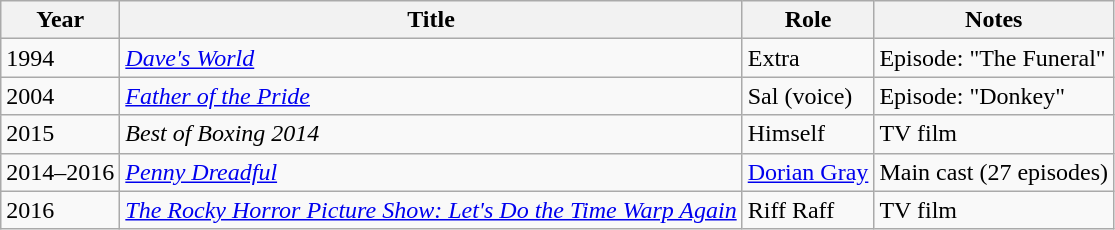<table class="wikitable">
<tr>
<th>Year</th>
<th>Title</th>
<th>Role</th>
<th>Notes</th>
</tr>
<tr>
<td>1994</td>
<td><em><a href='#'>Dave's World</a></em></td>
<td>Extra</td>
<td>Episode: "The Funeral"</td>
</tr>
<tr>
<td>2004</td>
<td><em><a href='#'>Father of the Pride</a></em></td>
<td>Sal (voice)</td>
<td>Episode: "Donkey"</td>
</tr>
<tr>
<td>2015</td>
<td><em>Best of Boxing 2014</em></td>
<td>Himself</td>
<td>TV film</td>
</tr>
<tr>
<td>2014–2016</td>
<td><em><a href='#'>Penny Dreadful</a></em></td>
<td><a href='#'>Dorian Gray</a></td>
<td>Main cast (27 episodes)</td>
</tr>
<tr>
<td>2016</td>
<td><em><a href='#'>The Rocky Horror Picture Show: Let's Do the Time Warp Again</a></em></td>
<td>Riff Raff</td>
<td>TV film</td>
</tr>
</table>
